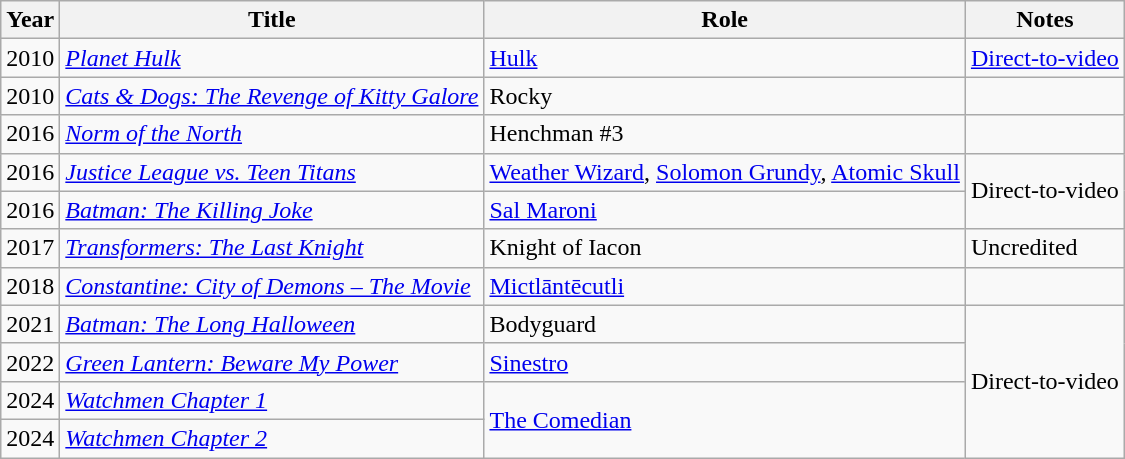<table class="wikitable sortable">
<tr>
<th>Year</th>
<th>Title</th>
<th>Role</th>
<th class="unsortable">Notes</th>
</tr>
<tr>
<td>2010</td>
<td><em><a href='#'>Planet Hulk</a></em></td>
<td><a href='#'>Hulk</a></td>
<td><a href='#'>Direct-to-video</a></td>
</tr>
<tr>
<td>2010</td>
<td><em><a href='#'>Cats & Dogs: The Revenge of Kitty Galore</a></em></td>
<td>Rocky</td>
<td></td>
</tr>
<tr>
<td>2016</td>
<td><em><a href='#'>Norm of the North</a></em></td>
<td>Henchman #3</td>
<td></td>
</tr>
<tr>
<td>2016</td>
<td><em><a href='#'>Justice League vs. Teen Titans</a></em></td>
<td><a href='#'>Weather Wizard</a>, <a href='#'>Solomon Grundy</a>, <a href='#'>Atomic Skull</a></td>
<td rowspan=2>Direct-to-video</td>
</tr>
<tr>
<td>2016</td>
<td><em><a href='#'>Batman: The Killing Joke</a></em></td>
<td><a href='#'>Sal Maroni</a></td>
</tr>
<tr>
<td>2017</td>
<td><em><a href='#'>Transformers: The Last Knight</a></em></td>
<td>Knight of Iacon</td>
<td>Uncredited</td>
</tr>
<tr>
<td>2018</td>
<td><em><a href='#'>Constantine: City of Demons – The Movie</a></em></td>
<td><a href='#'>Mictlāntēcutli</a></td>
<td></td>
</tr>
<tr>
<td>2021</td>
<td><em><a href='#'>Batman: The Long Halloween</a></em></td>
<td>Bodyguard</td>
<td rowspan="4">Direct-to-video</td>
</tr>
<tr>
<td>2022</td>
<td><em><a href='#'>Green Lantern: Beware My Power</a></em></td>
<td><a href='#'>Sinestro</a></td>
</tr>
<tr>
<td>2024</td>
<td><em><a href='#'>Watchmen Chapter 1</a></em></td>
<td rowspan="2"><a href='#'>The Comedian</a></td>
</tr>
<tr>
<td>2024</td>
<td><em><a href='#'>Watchmen Chapter 2</a></em></td>
</tr>
</table>
